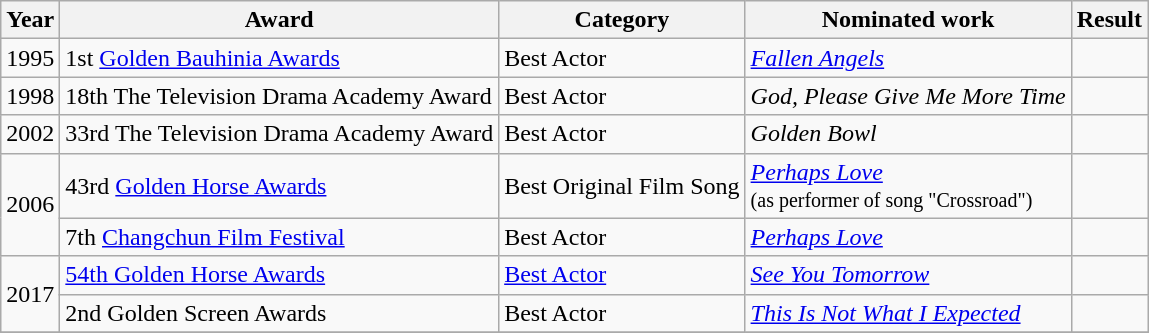<table class="wikitable sortable">
<tr>
<th>Year</th>
<th>Award</th>
<th>Category</th>
<th>Nominated work</th>
<th>Result</th>
</tr>
<tr>
<td>1995</td>
<td>1st <a href='#'>Golden Bauhinia Awards</a></td>
<td>Best Actor</td>
<td><em><a href='#'>Fallen Angels</a></em></td>
<td></td>
</tr>
<tr>
<td>1998</td>
<td>18th The Television Drama Academy Award</td>
<td>Best Actor</td>
<td><em>God, Please Give Me More Time</em></td>
<td></td>
</tr>
<tr>
<td>2002</td>
<td>33rd The Television Drama Academy Award</td>
<td>Best Actor</td>
<td><em>Golden Bowl</em></td>
<td></td>
</tr>
<tr>
<td rowspan=2>2006</td>
<td>43rd <a href='#'>Golden Horse Awards</a></td>
<td>Best Original Film Song</td>
<td><em><a href='#'>Perhaps Love</a></em><br><small>(as performer of song "Crossroad")</small></td>
<td></td>
</tr>
<tr>
<td>7th <a href='#'>Changchun Film Festival</a></td>
<td>Best Actor</td>
<td><em><a href='#'>Perhaps Love</a></em></td>
<td></td>
</tr>
<tr>
<td rowspan=2>2017</td>
<td><a href='#'>54th Golden Horse Awards</a></td>
<td><a href='#'>Best Actor</a></td>
<td><em><a href='#'>See You Tomorrow</a></em></td>
<td></td>
</tr>
<tr>
<td>2nd Golden Screen Awards</td>
<td>Best Actor</td>
<td><em><a href='#'>This Is Not What I Expected</a></em></td>
<td></td>
</tr>
<tr>
</tr>
</table>
